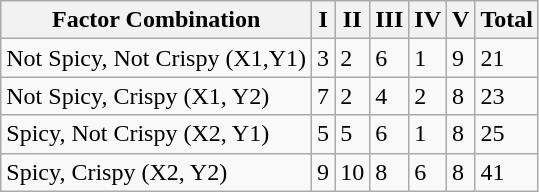<table class="wikitable">
<tr>
<th>Factor Combination</th>
<th>I</th>
<th>II</th>
<th>III</th>
<th>IV</th>
<th>V</th>
<th>Total</th>
</tr>
<tr>
<td>Not Spicy, Not Crispy (X1,Y1)</td>
<td>3</td>
<td>2</td>
<td>6</td>
<td>1</td>
<td>9</td>
<td>21</td>
</tr>
<tr>
<td>Not Spicy, Crispy   (X1, Y2)</td>
<td>7</td>
<td>2</td>
<td>4</td>
<td>2</td>
<td>8</td>
<td>23</td>
</tr>
<tr>
<td>Spicy, Not Crispy   (X2, Y1)</td>
<td>5</td>
<td>5</td>
<td>6</td>
<td>1</td>
<td>8</td>
<td>25</td>
</tr>
<tr>
<td>Spicy, Crispy   (X2, Y2)</td>
<td>9</td>
<td>10</td>
<td>8</td>
<td>6</td>
<td>8</td>
<td>41</td>
</tr>
</table>
